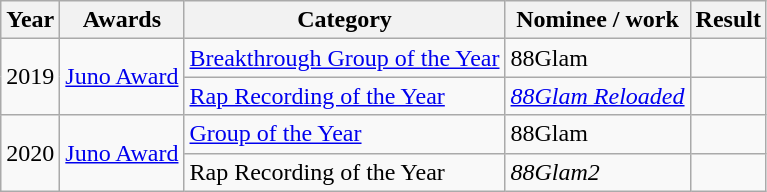<table class="wikitable">
<tr>
<th>Year</th>
<th>Awards</th>
<th>Category</th>
<th>Nominee / work</th>
<th>Result</th>
</tr>
<tr>
<td rowspan=2>2019</td>
<td rowspan=2><a href='#'>Juno Award</a></td>
<td><a href='#'>Breakthrough Group of the Year</a></td>
<td>88Glam</td>
<td></td>
</tr>
<tr>
<td><a href='#'>Rap Recording of the Year</a></td>
<td><em><a href='#'>88Glam Reloaded</a></em></td>
<td></td>
</tr>
<tr>
<td rowspan=2>2020</td>
<td rowspan=2><a href='#'>Juno Award</a></td>
<td><a href='#'>Group of the Year</a></td>
<td>88Glam</td>
<td></td>
</tr>
<tr>
<td>Rap Recording of the Year</td>
<td><em>88Glam2</em></td>
<td></td>
</tr>
</table>
